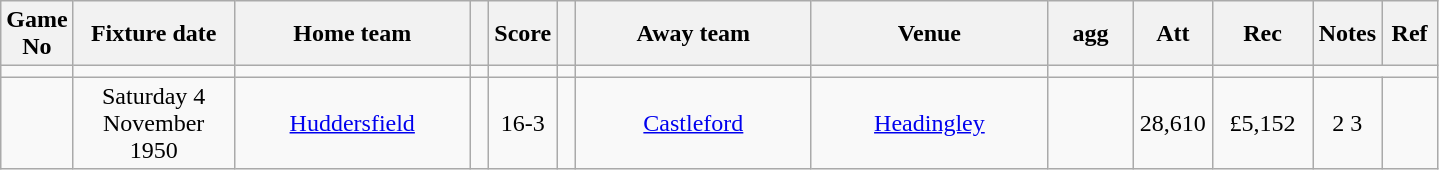<table class="wikitable" style="text-align:center;">
<tr>
<th width=20 abbr="No">Game No</th>
<th width=100 abbr="Date">Fixture date</th>
<th width=150 abbr="Home team">Home team</th>
<th width=5 abbr="space"></th>
<th width=20 abbr="Score">Score</th>
<th width=5 abbr="space"></th>
<th width=150 abbr="Away team">Away team</th>
<th width=150 abbr="Venue">Venue</th>
<th width=50 abbr="agg">agg</th>
<th width=45 abbr="Att">Att</th>
<th width=60 abbr="Rec">Rec</th>
<th width=20 abbr="Notes">Notes</th>
<th width=30 abbr="Ref">Ref</th>
</tr>
<tr>
<td></td>
<td></td>
<td></td>
<td></td>
<td></td>
<td></td>
<td></td>
<td></td>
<td></td>
<td></td>
<td></td>
</tr>
<tr>
<td></td>
<td>Saturday 4 November 1950</td>
<td><a href='#'>Huddersfield</a></td>
<td></td>
<td>16-3</td>
<td></td>
<td><a href='#'>Castleford</a></td>
<td><a href='#'>Headingley</a></td>
<td></td>
<td>28,610</td>
<td>£5,152</td>
<td>2 3</td>
<td></td>
</tr>
</table>
